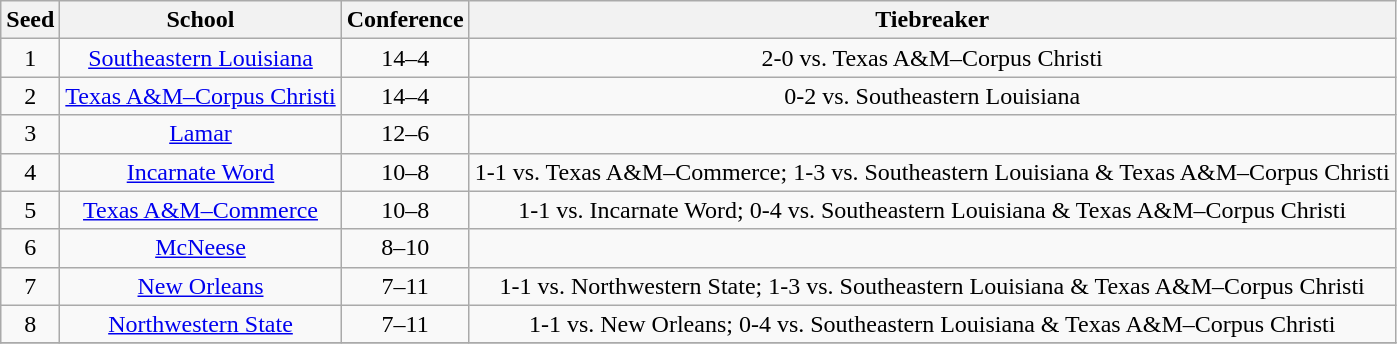<table class="wikitable" style="text-align:center">
<tr>
<th>Seed</th>
<th>School</th>
<th>Conference</th>
<th>Tiebreaker</th>
</tr>
<tr>
<td>1</td>
<td><a href='#'>Southeastern Louisiana</a></td>
<td>14–4</td>
<td>2-0 vs. Texas A&M–Corpus Christi</td>
</tr>
<tr>
<td>2</td>
<td><a href='#'>Texas A&M–Corpus Christi</a></td>
<td>14–4</td>
<td>0-2 vs. Southeastern Louisiana</td>
</tr>
<tr>
<td>3</td>
<td><a href='#'>Lamar</a></td>
<td>12–6</td>
<td></td>
</tr>
<tr>
<td>4</td>
<td><a href='#'>Incarnate Word</a></td>
<td>10–8</td>
<td>1-1 vs. Texas A&M–Commerce; 1-3 vs. Southeastern Louisiana & Texas A&M–Corpus Christi</td>
</tr>
<tr>
<td>5</td>
<td><a href='#'>Texas A&M–Commerce</a></td>
<td>10–8</td>
<td>1-1 vs. Incarnate Word; 0-4 vs. Southeastern Louisiana & Texas A&M–Corpus Christi</td>
</tr>
<tr>
<td>6</td>
<td><a href='#'>McNeese</a></td>
<td>8–10</td>
<td></td>
</tr>
<tr>
<td>7</td>
<td><a href='#'>New Orleans</a></td>
<td>7–11</td>
<td>1-1 vs. Northwestern State; 1-3 vs. Southeastern Louisiana & Texas A&M–Corpus Christi</td>
</tr>
<tr>
<td>8</td>
<td><a href='#'>Northwestern State</a></td>
<td>7–11</td>
<td>1-1 vs. New Orleans; 0-4 vs. Southeastern Louisiana & Texas A&M–Corpus Christi</td>
</tr>
<tr>
</tr>
</table>
